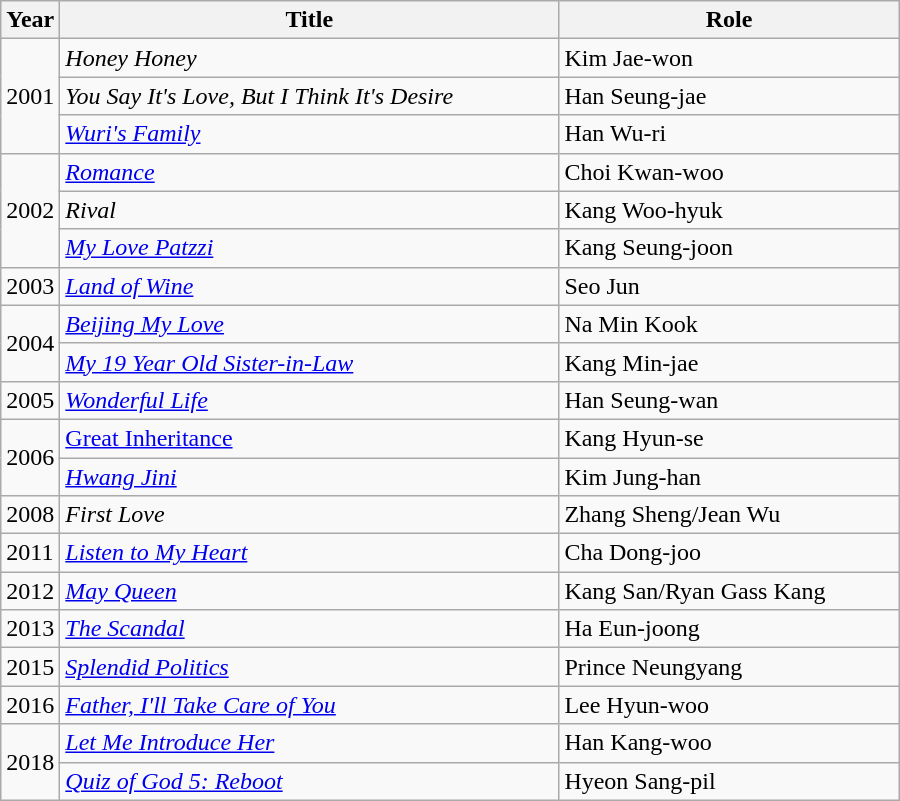<table class="wikitable" style="width:600px">
<tr>
<th width=10>Year</th>
<th>Title</th>
<th>Role</th>
</tr>
<tr>
<td rowspan="3">2001</td>
<td><em>Honey Honey</em></td>
<td>Kim Jae-won</td>
</tr>
<tr>
<td><em>You Say It's Love, But I Think It's Desire </em></td>
<td>Han Seung-jae</td>
</tr>
<tr>
<td><em><a href='#'>Wuri's Family</a></em></td>
<td>Han Wu-ri</td>
</tr>
<tr>
<td rowspan="3">2002</td>
<td><em><a href='#'>Romance</a></em></td>
<td>Choi Kwan-woo</td>
</tr>
<tr>
<td><em>Rival</em></td>
<td>Kang Woo-hyuk</td>
</tr>
<tr>
<td><em><a href='#'>My Love Patzzi</a></em></td>
<td>Kang Seung-joon</td>
</tr>
<tr>
<td rowspan="1">2003</td>
<td><em><a href='#'>Land of Wine</a></em></td>
<td>Seo Jun</td>
</tr>
<tr>
<td rowspan="2">2004</td>
<td><em><a href='#'>Beijing My Love</a></em></td>
<td>Na Min Kook</td>
</tr>
<tr>
<td><em><a href='#'>My 19 Year Old Sister-in-Law</a></em></td>
<td>Kang Min-jae</td>
</tr>
<tr>
<td rowspan="1">2005</td>
<td><a href='#'><em>Wonderful Life</em></a></td>
<td>Han Seung-wan</td>
</tr>
<tr>
<td rowspan="2">2006</td>
<td><a href='#'>Great Inheritance</a></td>
<td>Kang Hyun-se</td>
</tr>
<tr>
<td><a href='#'><em>Hwang Jini</em></a></td>
<td>Kim Jung-han</td>
</tr>
<tr>
<td rowspan="1">2008</td>
<td><em>First Love</em></td>
<td>Zhang Sheng/Jean Wu</td>
</tr>
<tr>
<td rowspan="1">2011</td>
<td><em><a href='#'>Listen to My Heart</a></em></td>
<td>Cha Dong-joo</td>
</tr>
<tr>
<td rowspan="1">2012</td>
<td><a href='#'><em>May Queen</em></a></td>
<td>Kang San/Ryan Gass Kang</td>
</tr>
<tr>
<td rowspan="1">2013</td>
<td><em><a href='#'>The Scandal</a></em></td>
<td>Ha Eun-joong</td>
</tr>
<tr>
<td rowspan="1">2015</td>
<td><em><a href='#'>Splendid Politics</a></em></td>
<td>Prince Neungyang</td>
</tr>
<tr>
<td rowspan="1">2016</td>
<td><em><a href='#'>Father, I'll Take Care of You</a></em></td>
<td>Lee Hyun-woo</td>
</tr>
<tr>
<td rowspan=2>2018</td>
<td><em><a href='#'>Let Me Introduce Her</a></em></td>
<td>Han Kang-woo</td>
</tr>
<tr>
<td><em><a href='#'>Quiz of God 5: Reboot</a></em></td>
<td>Hyeon Sang-pil</td>
</tr>
</table>
